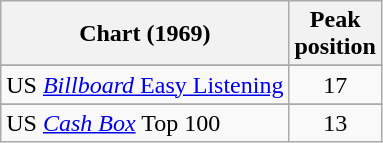<table class="wikitable sortable">
<tr>
<th>Chart (1969)</th>
<th>Peak<br>position</th>
</tr>
<tr>
</tr>
<tr>
</tr>
<tr>
<td>US <a href='#'><em>Billboard</em> Easy Listening</a></td>
<td style="text-align:center;">17</td>
</tr>
<tr>
</tr>
<tr>
<td>US <a href='#'><em>Cash Box</em></a> Top 100</td>
<td style="text-align:center;">13</td>
</tr>
</table>
